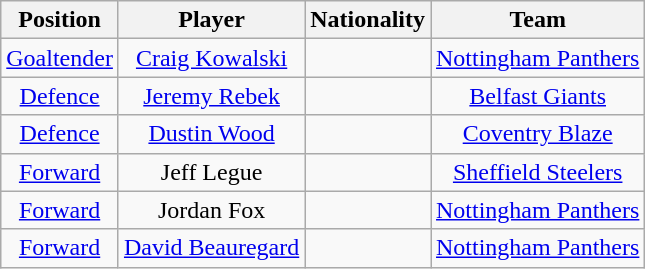<table class="wikitable">
<tr>
<th>Position</th>
<th>Player</th>
<th>Nationality</th>
<th>Team</th>
</tr>
<tr align="center">
<td><a href='#'>Goaltender</a></td>
<td><a href='#'>Craig Kowalski</a></td>
<td></td>
<td><a href='#'>Nottingham Panthers</a></td>
</tr>
<tr align="center">
<td><a href='#'>Defence</a></td>
<td><a href='#'>Jeremy Rebek</a></td>
<td></td>
<td><a href='#'>Belfast Giants</a></td>
</tr>
<tr align="center">
<td><a href='#'>Defence</a></td>
<td><a href='#'>Dustin Wood</a></td>
<td></td>
<td><a href='#'>Coventry Blaze</a></td>
</tr>
<tr align="center">
<td><a href='#'>Forward</a></td>
<td>Jeff Legue</td>
<td></td>
<td><a href='#'>Sheffield Steelers</a></td>
</tr>
<tr align="center">
<td><a href='#'>Forward</a></td>
<td>Jordan Fox</td>
<td></td>
<td><a href='#'>Nottingham Panthers</a></td>
</tr>
<tr align="center">
<td><a href='#'>Forward</a></td>
<td><a href='#'>David Beauregard</a></td>
<td></td>
<td><a href='#'>Nottingham Panthers</a></td>
</tr>
</table>
